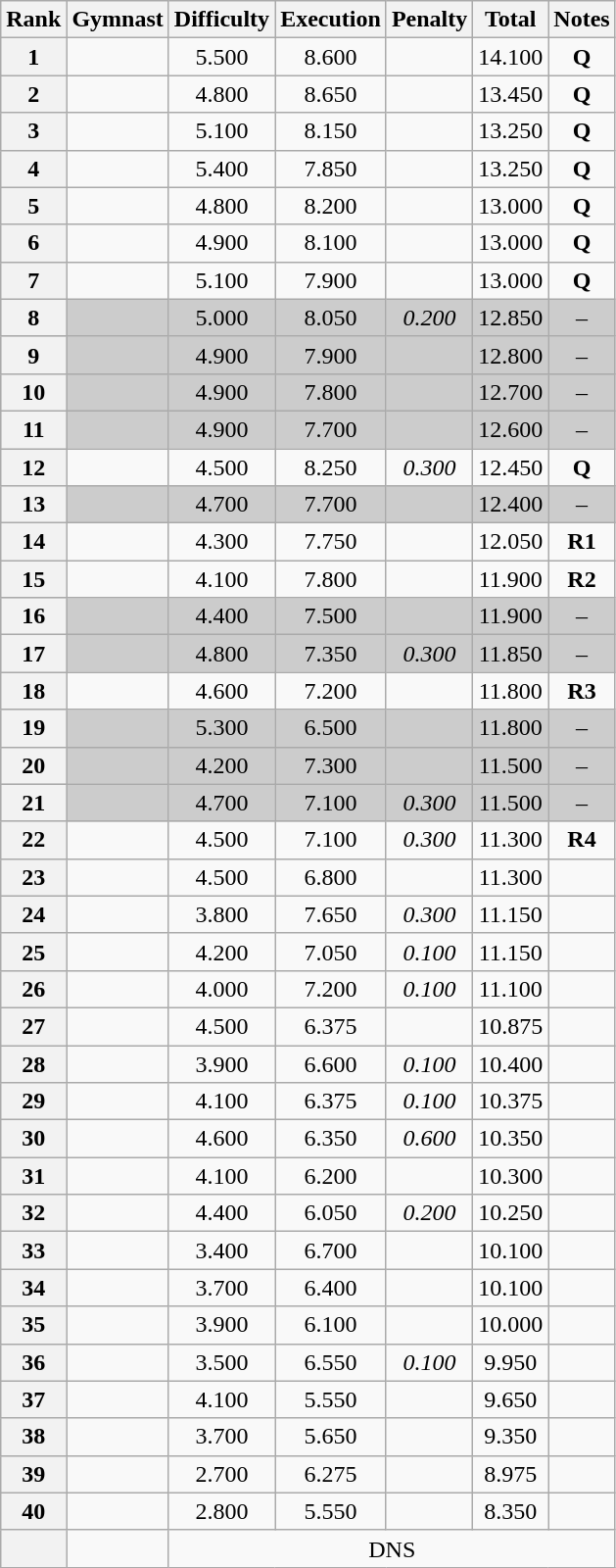<table class="wikitable sortable" style="text-align:center">
<tr>
<th>Rank</th>
<th>Gymnast</th>
<th>Difficulty</th>
<th>Execution</th>
<th>Penalty</th>
<th>Total</th>
<th>Notes</th>
</tr>
<tr>
<th scope=row>1</th>
<td align=left></td>
<td>5.500</td>
<td>8.600</td>
<td></td>
<td>14.100</td>
<td><strong>Q</strong></td>
</tr>
<tr>
<th scope=row>2</th>
<td align=left></td>
<td>4.800</td>
<td>8.650</td>
<td></td>
<td>13.450</td>
<td><strong>Q</strong></td>
</tr>
<tr>
<th scope=row>3</th>
<td align=left></td>
<td>5.100</td>
<td>8.150</td>
<td></td>
<td>13.250</td>
<td><strong>Q</strong></td>
</tr>
<tr>
<th scope=row>4</th>
<td align=left></td>
<td>5.400</td>
<td>7.850</td>
<td></td>
<td>13.250</td>
<td><strong>Q</strong></td>
</tr>
<tr>
<th scope=row>5</th>
<td align=left></td>
<td>4.800</td>
<td>8.200</td>
<td></td>
<td>13.000</td>
<td><strong>Q</strong></td>
</tr>
<tr>
<th scope=row>6</th>
<td align=left></td>
<td>4.900</td>
<td>8.100</td>
<td></td>
<td>13.000</td>
<td><strong>Q</strong></td>
</tr>
<tr>
<th scope=row>7</th>
<td align=left></td>
<td>5.100</td>
<td>7.900</td>
<td></td>
<td>13.000</td>
<td><strong>Q</strong></td>
</tr>
<tr bgcolor="cccccc">
<th scope=row>8</th>
<td align=left></td>
<td>5.000</td>
<td>8.050</td>
<td><em>0.200</em></td>
<td>12.850</td>
<td>–</td>
</tr>
<tr bgcolor="cccccc">
<th scope=row>9</th>
<td align=left></td>
<td>4.900</td>
<td>7.900</td>
<td></td>
<td>12.800</td>
<td>–</td>
</tr>
<tr bgcolor="cccccc">
<th scope=row>10</th>
<td align=left></td>
<td>4.900</td>
<td>7.800</td>
<td></td>
<td>12.700</td>
<td>–</td>
</tr>
<tr bgcolor="cccccc">
<th scope=row>11</th>
<td align=left></td>
<td>4.900</td>
<td>7.700</td>
<td></td>
<td>12.600</td>
<td>–</td>
</tr>
<tr>
<th scope=row>12</th>
<td align=left></td>
<td>4.500</td>
<td>8.250</td>
<td><em>0.300</em></td>
<td>12.450</td>
<td><strong>Q</strong></td>
</tr>
<tr bgcolor="cccccc">
<th scope=row>13</th>
<td align=left></td>
<td>4.700</td>
<td>7.700</td>
<td></td>
<td>12.400</td>
<td>–</td>
</tr>
<tr>
<th scope=row>14</th>
<td align=left></td>
<td>4.300</td>
<td>7.750</td>
<td></td>
<td>12.050</td>
<td><strong>R1</strong></td>
</tr>
<tr>
<th scope=row>15</th>
<td align=left></td>
<td>4.100</td>
<td>7.800</td>
<td></td>
<td>11.900</td>
<td><strong>R2</strong></td>
</tr>
<tr bgcolor="cccccc">
<th scope=row>16</th>
<td align=left></td>
<td>4.400</td>
<td>7.500</td>
<td></td>
<td>11.900</td>
<td>–</td>
</tr>
<tr bgcolor="cccccc">
<th scope=row>17</th>
<td align=left></td>
<td>4.800</td>
<td>7.350</td>
<td><em>0.300</em></td>
<td>11.850</td>
<td>–</td>
</tr>
<tr>
<th scope=row>18</th>
<td align=left></td>
<td>4.600</td>
<td>7.200</td>
<td></td>
<td>11.800</td>
<td><strong>R3</strong></td>
</tr>
<tr bgcolor="cccccc">
<th scope=row>19</th>
<td align=left></td>
<td>5.300</td>
<td>6.500</td>
<td></td>
<td>11.800</td>
<td>–</td>
</tr>
<tr bgcolor="cccccc">
<th scope=row>20</th>
<td align=left></td>
<td>4.200</td>
<td>7.300</td>
<td></td>
<td>11.500</td>
<td>–</td>
</tr>
<tr bgcolor="cccccc">
<th scope=row>21</th>
<td align=left></td>
<td>4.700</td>
<td>7.100</td>
<td><em>0.300</em></td>
<td>11.500</td>
<td>–</td>
</tr>
<tr>
<th scope=row>22</th>
<td align=left></td>
<td>4.500</td>
<td>7.100</td>
<td><em>0.300</em></td>
<td>11.300</td>
<td><strong>R4</strong></td>
</tr>
<tr>
<th scope=row>23</th>
<td align=left></td>
<td>4.500</td>
<td>6.800</td>
<td></td>
<td>11.300</td>
<td></td>
</tr>
<tr>
<th scope=row>24</th>
<td align=left></td>
<td>3.800</td>
<td>7.650</td>
<td><em>0.300</em></td>
<td>11.150</td>
<td></td>
</tr>
<tr>
<th scope=row>25</th>
<td align=left></td>
<td>4.200</td>
<td>7.050</td>
<td><em>0.100</em></td>
<td>11.150</td>
<td></td>
</tr>
<tr>
<th scope=row>26</th>
<td align=left></td>
<td>4.000</td>
<td>7.200</td>
<td><em>0.100</em></td>
<td>11.100</td>
<td></td>
</tr>
<tr>
<th scope=row>27</th>
<td align=left></td>
<td>4.500</td>
<td>6.375</td>
<td></td>
<td>10.875</td>
<td></td>
</tr>
<tr>
<th scope=row>28</th>
<td align=left></td>
<td>3.900</td>
<td>6.600</td>
<td><em>0.100</em></td>
<td>10.400</td>
<td></td>
</tr>
<tr>
<th scope=row>29</th>
<td align=left></td>
<td>4.100</td>
<td>6.375</td>
<td><em>0.100</em></td>
<td>10.375</td>
<td></td>
</tr>
<tr>
<th scope=row>30</th>
<td align=left></td>
<td>4.600</td>
<td>6.350</td>
<td><em>0.600</em></td>
<td>10.350</td>
<td></td>
</tr>
<tr>
<th scope=row>31</th>
<td align=left></td>
<td>4.100</td>
<td>6.200</td>
<td></td>
<td>10.300</td>
<td></td>
</tr>
<tr>
<th scope=row>32</th>
<td align=left></td>
<td>4.400</td>
<td>6.050</td>
<td><em>0.200</em></td>
<td>10.250</td>
<td></td>
</tr>
<tr>
<th scope=row>33</th>
<td align=left></td>
<td>3.400</td>
<td>6.700</td>
<td></td>
<td>10.100</td>
<td></td>
</tr>
<tr>
<th scope=row>34</th>
<td align=left></td>
<td>3.700</td>
<td>6.400</td>
<td></td>
<td>10.100</td>
<td></td>
</tr>
<tr>
<th scope=row>35</th>
<td align=left></td>
<td>3.900</td>
<td>6.100</td>
<td></td>
<td>10.000</td>
<td></td>
</tr>
<tr>
<th scope=row>36</th>
<td align=left></td>
<td>3.500</td>
<td>6.550</td>
<td><em>0.100</em></td>
<td>9.950</td>
<td></td>
</tr>
<tr>
<th scope=row>37</th>
<td align=left></td>
<td>4.100</td>
<td>5.550</td>
<td></td>
<td>9.650</td>
<td></td>
</tr>
<tr>
<th scope=row>38</th>
<td align=left></td>
<td>3.700</td>
<td>5.650</td>
<td></td>
<td>9.350</td>
<td></td>
</tr>
<tr>
<th scope=row>39</th>
<td align=left></td>
<td>2.700</td>
<td>6.275</td>
<td></td>
<td>8.975</td>
<td></td>
</tr>
<tr>
<th scope=row>40</th>
<td align=left></td>
<td>2.800</td>
<td>5.550</td>
<td></td>
<td>8.350</td>
<td></td>
</tr>
<tr>
<th scope=row></th>
<td align=left></td>
<td colspan=5>DNS</td>
</tr>
</table>
